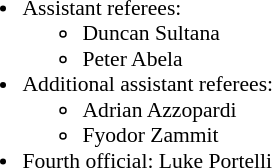<table width=100% style="font-size: 90%">
<tr>
<td style="width:40%; vertical-align:top;"><br><ul><li>Assistant referees:<ul><li>Duncan Sultana</li><li>Peter Abela</li></ul></li><li>Additional assistant referees:<ul><li>Adrian Azzopardi</li><li>Fyodor Zammit</li></ul></li><li>Fourth official: Luke Portelli</li></ul></td>
</tr>
</table>
